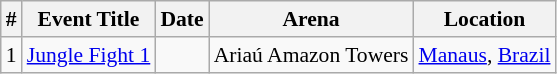<table class="sortable wikitable succession-box" style="font-size:90%;">
<tr>
<th scope="col">#</th>
<th scope="col">Event Title</th>
<th scope="col">Date</th>
<th scope="col">Arena</th>
<th scope="col">Location</th>
</tr>
<tr>
<td align=center>1</td>
<td><a href='#'>Jungle Fight 1</a></td>
<td></td>
<td>Ariaú Amazon Towers</td>
<td><a href='#'>Manaus</a>, <a href='#'>Brazil</a></td>
</tr>
</table>
